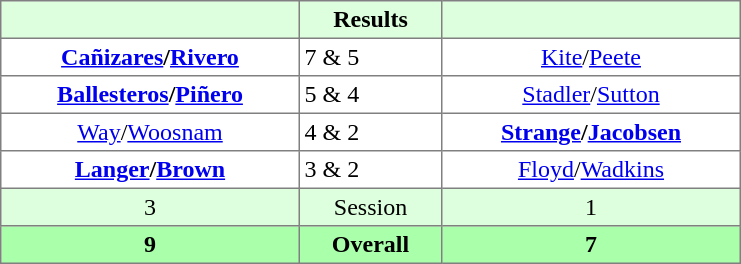<table border="1" cellpadding="3" style="border-collapse:collapse; text-align:center;">
<tr style="background:#dfd;">
<th style="width:12em;"></th>
<th style="width:5.5em;">Results</th>
<th style="width:12em;"></th>
</tr>
<tr>
<td><strong><a href='#'>Cañizares</a>/<a href='#'>Rivero</a></strong></td>
<td align=left> 7 & 5</td>
<td><a href='#'>Kite</a>/<a href='#'>Peete</a></td>
</tr>
<tr>
<td><strong><a href='#'>Ballesteros</a>/<a href='#'>Piñero</a></strong></td>
<td align=left> 5 & 4</td>
<td><a href='#'>Stadler</a>/<a href='#'>Sutton</a></td>
</tr>
<tr>
<td><a href='#'>Way</a>/<a href='#'>Woosnam</a></td>
<td align=left> 4 & 2</td>
<td><strong><a href='#'>Strange</a>/<a href='#'>Jacobsen</a></strong></td>
</tr>
<tr>
<td><strong><a href='#'>Langer</a>/<a href='#'>Brown</a></strong></td>
<td align=left> 3 & 2</td>
<td><a href='#'>Floyd</a>/<a href='#'>Wadkins</a></td>
</tr>
<tr style="background:#dfd;">
<td>3</td>
<td>Session</td>
<td>1</td>
</tr>
<tr style="background:#afa;">
<th>9</th>
<th>Overall</th>
<th>7</th>
</tr>
</table>
